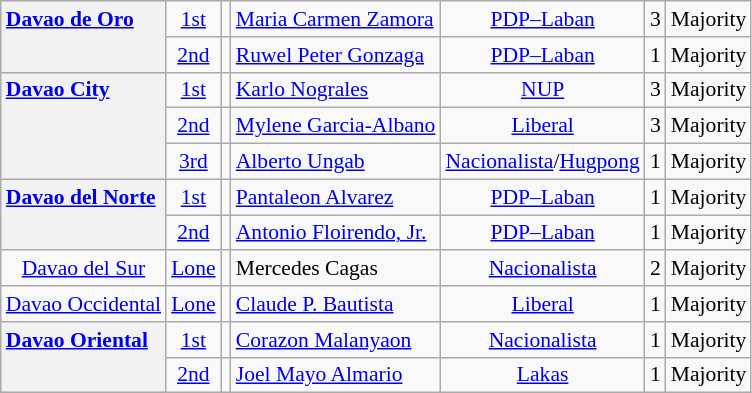<table class="wikitable" style="font-size:90%;text-align:center">
<tr style="vertical-align:top;">
<th scope="row" rowspan=2 style="text-align:left;"><a href='#'>Davao de Oro</a></th>
<td><a href='#'>1st</a></td>
<td></td>
<td style="text-align:left;"><a href='#'>Maria Carmen Zamora</a></td>
<td><a href='#'>PDP–Laban</a></td>
<td>3</td>
<td>Majority</td>
</tr>
<tr style="vertical-align:top;">
<td><a href='#'>2nd</a></td>
<td></td>
<td style="text-align:left;"><a href='#'>Ruwel Peter Gonzaga</a></td>
<td><a href='#'>PDP–Laban</a></td>
<td>1</td>
<td>Majority</td>
</tr>
<tr style="vertical-align:top;">
<th scope="row" rowspan=3 style="text-align:left;"><a href='#'>Davao City</a></th>
<td><a href='#'>1st</a></td>
<td></td>
<td style="text-align:left;"><a href='#'>Karlo Nograles</a></td>
<td><a href='#'>NUP</a></td>
<td>3</td>
<td>Majority</td>
</tr>
<tr style="vertical-align:top;">
<td><a href='#'>2nd</a></td>
<td></td>
<td style="text-align:left;"><a href='#'>Mylene Garcia-Albano</a></td>
<td><a href='#'>Liberal</a></td>
<td>3</td>
<td>Majority</td>
</tr>
<tr style="vertical-align:top;">
<td><a href='#'>3rd</a></td>
<td></td>
<td style="text-align:left;"><a href='#'>Alberto Ungab</a></td>
<td><a href='#'>Nacionalista</a>/<a href='#'>Hugpong</a></td>
<td>1</td>
<td>Majority</td>
</tr>
<tr style="vertical-align:top;">
<th scope="row" rowspan=2 style="text-align:left;"><a href='#'>Davao del Norte</a></th>
<td><a href='#'>1st</a></td>
<td></td>
<td style="text-align:left;"><a href='#'>Pantaleon Alvarez</a></td>
<td><a href='#'>PDP–Laban</a></td>
<td>1</td>
<td>Majority</td>
</tr>
<tr style="vertical-align:top;">
<td><a href='#'>2nd</a></td>
<td></td>
<td style="text-align:left;"><a href='#'>Antonio Floirendo, Jr.</a></td>
<td><a href='#'>PDP–Laban</a></td>
<td>1</td>
<td>Majority</td>
</tr>
<tr style="vertical-align:top;">
<td><a href='#'>Davao del Sur</a></td>
<td><a href='#'>Lone</a></td>
<td></td>
<td style="text-align:left;">Mercedes Cagas</td>
<td><a href='#'>Nacionalista</a></td>
<td>2</td>
<td>Majority</td>
</tr>
<tr style="vertical-align:top;">
<td><a href='#'>Davao Occidental</a></td>
<td><a href='#'>Lone</a></td>
<td></td>
<td style="text-align:left;"><a href='#'>Claude P. Bautista</a></td>
<td><a href='#'>Liberal</a></td>
<td>1</td>
<td>Majority</td>
</tr>
<tr style="vertical-align:top;">
<th scope="row" rowspan=2 style="text-align:left;"><a href='#'>Davao Oriental</a></th>
<td><a href='#'>1st</a></td>
<td></td>
<td style="text-align:left;"><a href='#'>Corazon Malanyaon</a></td>
<td><a href='#'>Nacionalista</a></td>
<td>1</td>
<td>Majority</td>
</tr>
<tr style="vertical-align:top;">
<td><a href='#'>2nd</a></td>
<td></td>
<td style="text-align:left;"><a href='#'>Joel Mayo Almario</a></td>
<td><a href='#'>Lakas</a></td>
<td>1</td>
<td>Majority</td>
</tr>
</table>
